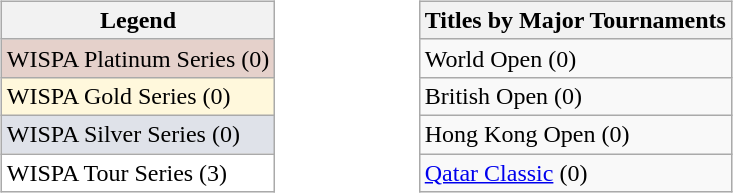<table style="width:43%;">
<tr>
<td style="width:35%; vertical-align:top; text-align:left;"><br><table class="wikitable">
<tr>
<th>Legend</th>
</tr>
<tr style="background:#e5d1cb;">
<td>WISPA Platinum Series (0)</td>
</tr>
<tr style="background:Cornsilk">
<td>WISPA Gold Series (0)</td>
</tr>
<tr style="background:#dfe2e9;">
<td>WISPA Silver Series (0)</td>
</tr>
<tr style="background:White;">
<td>WISPA Tour Series (3)</td>
</tr>
</table>
</td>
<td style="width:33%; vertical-align:top; text-align:left;"><br><table class="wikitable">
<tr>
<th>Titles by Major Tournaments</th>
</tr>
<tr>
<td>World Open (0)</td>
</tr>
<tr>
<td>British Open (0)</td>
</tr>
<tr>
<td>Hong Kong Open (0)</td>
</tr>
<tr>
<td><a href='#'>Qatar Classic</a> (0)</td>
</tr>
</table>
</td>
</tr>
</table>
